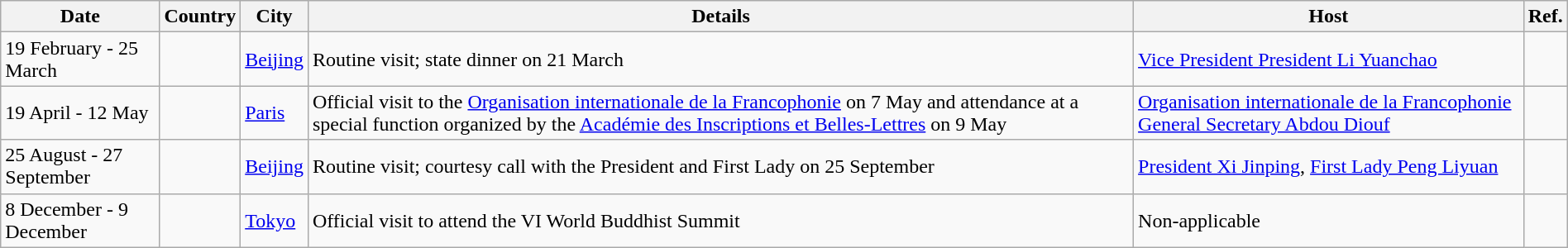<table class="wikitable sortable" border="1" style="margin: 1em auto 1em auto">
<tr>
<th>Date</th>
<th>Country</th>
<th>City</th>
<th>Details</th>
<th>Host</th>
<th>Ref.</th>
</tr>
<tr>
<td>19 February - 25 March</td>
<td></td>
<td><a href='#'>Beijing</a></td>
<td>Routine visit; state dinner on 21 March</td>
<td><a href='#'>Vice President President Li Yuanchao</a></td>
<td></td>
</tr>
<tr>
<td>19 April - 12 May</td>
<td></td>
<td><a href='#'>Paris</a></td>
<td>Official visit to the <a href='#'>Organisation internationale de la Francophonie</a> on 7 May and attendance at a special function organized by the <a href='#'>Académie des Inscriptions et Belles-Lettres</a> on 9 May</td>
<td><a href='#'>Organisation internationale de la Francophonie General Secretary Abdou Diouf</a></td>
<td></td>
</tr>
<tr>
<td>25 August - 27 September</td>
<td></td>
<td><a href='#'>Beijing</a></td>
<td>Routine visit; courtesy call with the President and First Lady on 25 September</td>
<td><a href='#'>President Xi Jinping</a>, <a href='#'>First Lady Peng Liyuan</a></td>
<td></td>
</tr>
<tr>
<td>8 December - 9 December</td>
<td></td>
<td><a href='#'>Tokyo</a></td>
<td>Official visit to attend the VI World Buddhist Summit</td>
<td>Non-applicable</td>
<td></td>
</tr>
</table>
